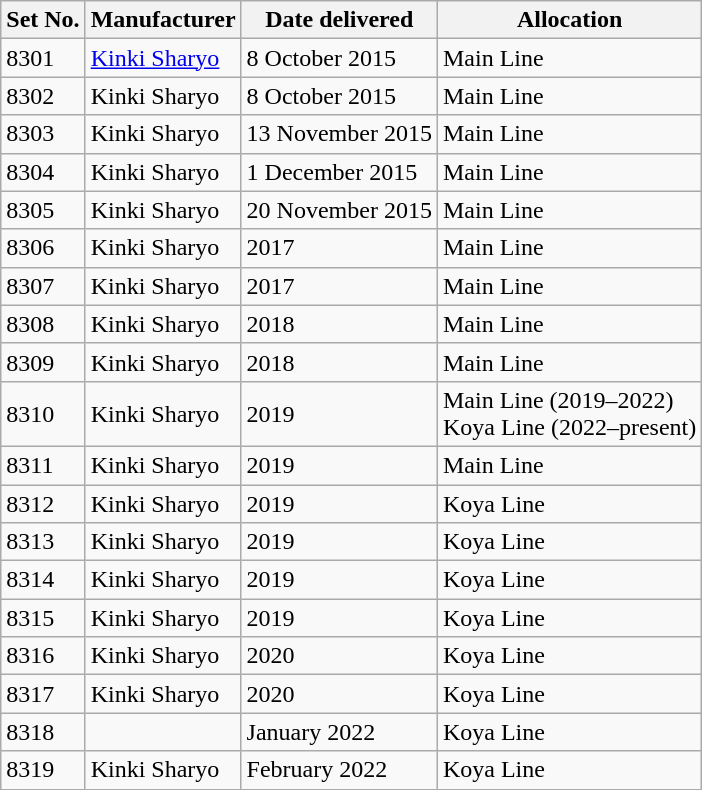<table class="wikitable">
<tr>
<th>Set No.</th>
<th>Manufacturer</th>
<th>Date delivered</th>
<th>Allocation</th>
</tr>
<tr>
<td>8301</td>
<td><a href='#'>Kinki Sharyo</a></td>
<td>8 October 2015</td>
<td> Main Line</td>
</tr>
<tr>
<td>8302</td>
<td>Kinki Sharyo</td>
<td>8 October 2015</td>
<td> Main Line</td>
</tr>
<tr>
<td>8303</td>
<td>Kinki Sharyo</td>
<td>13 November 2015</td>
<td> Main Line</td>
</tr>
<tr>
<td>8304</td>
<td>Kinki Sharyo</td>
<td>1 December 2015</td>
<td> Main Line</td>
</tr>
<tr>
<td>8305</td>
<td>Kinki Sharyo</td>
<td>20 November 2015</td>
<td> Main Line</td>
</tr>
<tr>
<td>8306</td>
<td>Kinki Sharyo</td>
<td>2017</td>
<td> Main Line</td>
</tr>
<tr>
<td>8307</td>
<td>Kinki Sharyo</td>
<td>2017</td>
<td> Main Line</td>
</tr>
<tr>
<td>8308</td>
<td>Kinki Sharyo</td>
<td>2018</td>
<td> Main Line</td>
</tr>
<tr>
<td>8309</td>
<td>Kinki Sharyo</td>
<td>2018</td>
<td> Main Line</td>
</tr>
<tr>
<td>8310</td>
<td>Kinki Sharyo</td>
<td>2019</td>
<td> Main Line (2019–2022)<br> Koya Line (2022–present)</td>
</tr>
<tr>
<td>8311</td>
<td>Kinki Sharyo</td>
<td>2019</td>
<td> Main Line</td>
</tr>
<tr>
<td>8312</td>
<td>Kinki Sharyo</td>
<td>2019</td>
<td> Koya Line</td>
</tr>
<tr>
<td>8313</td>
<td>Kinki Sharyo</td>
<td>2019</td>
<td> Koya Line</td>
</tr>
<tr>
<td>8314</td>
<td>Kinki Sharyo</td>
<td>2019</td>
<td> Koya Line</td>
</tr>
<tr>
<td>8315</td>
<td>Kinki Sharyo</td>
<td>2019</td>
<td> Koya Line</td>
</tr>
<tr>
<td>8316</td>
<td>Kinki Sharyo</td>
<td>2020</td>
<td> Koya Line</td>
</tr>
<tr>
<td>8317</td>
<td>Kinki Sharyo</td>
<td>2020</td>
<td> Koya Line</td>
</tr>
<tr>
<td>8318</td>
<td></td>
<td>January 2022</td>
<td> Koya Line</td>
</tr>
<tr>
<td>8319</td>
<td>Kinki Sharyo</td>
<td>February 2022</td>
<td> Koya Line</td>
</tr>
</table>
